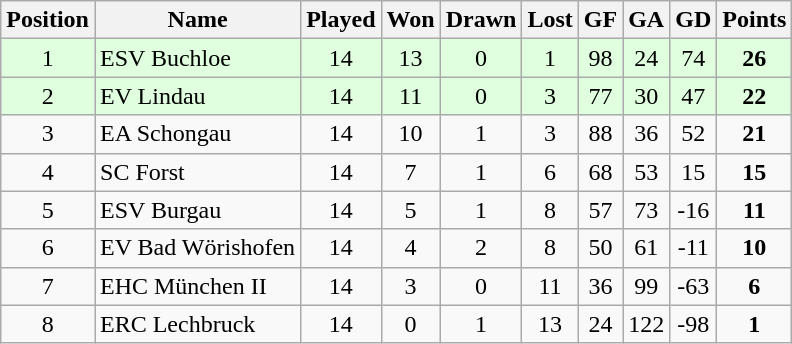<table class="wikitable">
<tr align="center">
<th>Position</th>
<th>Name</th>
<th>Played</th>
<th>Won</th>
<th>Drawn</th>
<th>Lost</th>
<th>GF</th>
<th>GA</th>
<th>GD</th>
<th>Points</th>
</tr>
<tr align="center" bgcolor="#dfffdf">
<td>1</td>
<td align="left">ESV Buchloe</td>
<td>14</td>
<td>13</td>
<td>0</td>
<td>1</td>
<td>98</td>
<td>24</td>
<td>74</td>
<td><strong>26</strong></td>
</tr>
<tr align="center" bgcolor="#dfffdf">
<td>2</td>
<td align="left">EV Lindau</td>
<td>14</td>
<td>11</td>
<td>0</td>
<td>3</td>
<td>77</td>
<td>30</td>
<td>47</td>
<td><strong>22</strong></td>
</tr>
<tr align="center">
<td>3</td>
<td align="left">EA Schongau</td>
<td>14</td>
<td>10</td>
<td>1</td>
<td>3</td>
<td>88</td>
<td>36</td>
<td>52</td>
<td><strong>21</strong></td>
</tr>
<tr align="center">
<td>4</td>
<td align="left">SC Forst</td>
<td>14</td>
<td>7</td>
<td>1</td>
<td>6</td>
<td>68</td>
<td>53</td>
<td>15</td>
<td><strong>15</strong></td>
</tr>
<tr align="center">
<td>5</td>
<td align="left">ESV Burgau</td>
<td>14</td>
<td>5</td>
<td>1</td>
<td>8</td>
<td>57</td>
<td>73</td>
<td>-16</td>
<td><strong>11</strong></td>
</tr>
<tr align="center">
<td>6</td>
<td align="left">EV Bad Wörishofen</td>
<td>14</td>
<td>4</td>
<td>2</td>
<td>8</td>
<td>50</td>
<td>61</td>
<td>-11</td>
<td><strong>10</strong></td>
</tr>
<tr align="center">
<td>7</td>
<td align="left">EHC München II</td>
<td>14</td>
<td>3</td>
<td>0</td>
<td>11</td>
<td>36</td>
<td>99</td>
<td>-63</td>
<td><strong>6</strong></td>
</tr>
<tr align="center">
<td>8</td>
<td align="left">ERC Lechbruck</td>
<td>14</td>
<td>0</td>
<td>1</td>
<td>13</td>
<td>24</td>
<td>122</td>
<td>-98</td>
<td><strong>1</strong></td>
</tr>
</table>
